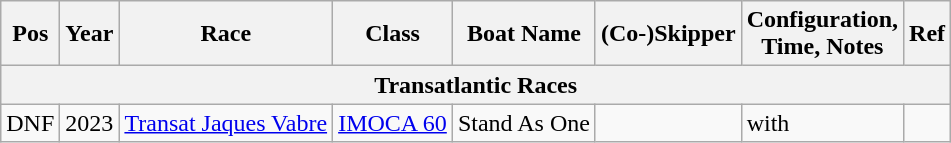<table class="wikitable sortable">
<tr>
<th>Pos</th>
<th>Year</th>
<th>Race</th>
<th>Class</th>
<th>Boat Name</th>
<th>(Co-)Skipper</th>
<th>Configuration,<br>Time, Notes</th>
<th>Ref</th>
</tr>
<tr>
<th colspan="8"><strong>Transatlantic Races</strong></th>
</tr>
<tr>
<td>DNF</td>
<td>2023</td>
<td><a href='#'>Transat Jaques Vabre</a></td>
<td><a href='#'>IMOCA 60</a></td>
<td>Stand As One</td>
<td></td>
<td>with </td>
<td></td>
</tr>
</table>
